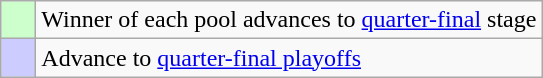<table class="wikitable">
<tr>
<td style="background: #ccffcc;">    </td>
<td>Winner of each pool advances to <a href='#'>quarter-final</a> stage</td>
</tr>
<tr>
<td style="background: #CCCCFF;">    </td>
<td>Advance to <a href='#'>quarter-final playoffs</a></td>
</tr>
</table>
